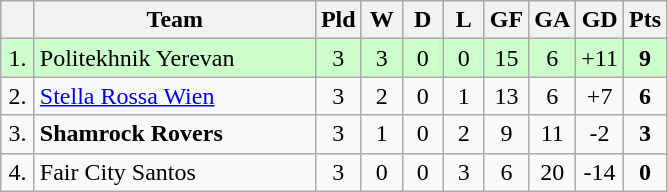<table class=wikitable style="text-align:center">
<tr>
<th width=15></th>
<th width=180>Team</th>
<th width=20>Pld</th>
<th width=20>W</th>
<th width=20>D</th>
<th width=20>L</th>
<th width=20>GF</th>
<th width=20>GA</th>
<th width=20>GD</th>
<th width=20>Pts</th>
</tr>
<tr bgcolor=#ccffcc>
<td>1.</td>
<td align=left> Politekhnik Yerevan</td>
<td>3</td>
<td>3</td>
<td>0</td>
<td>0</td>
<td>15</td>
<td>6</td>
<td>+11</td>
<td><strong>9</strong></td>
</tr>
<tr>
<td>2.</td>
<td align=left> <a href='#'>Stella Rossa Wien</a></td>
<td>3</td>
<td>2</td>
<td>0</td>
<td>1</td>
<td>13</td>
<td>6</td>
<td>+7</td>
<td><strong>6</strong></td>
</tr>
<tr>
<td>3.</td>
<td align=left> <strong>Shamrock Rovers</strong></td>
<td>3</td>
<td>1</td>
<td>0</td>
<td>2</td>
<td>9</td>
<td>11</td>
<td>-2</td>
<td><strong>3</strong></td>
</tr>
<tr>
<td>4.</td>
<td align=left> Fair City Santos</td>
<td>3</td>
<td>0</td>
<td>0</td>
<td>3</td>
<td>6</td>
<td>20</td>
<td>-14</td>
<td><strong>0</strong></td>
</tr>
</table>
